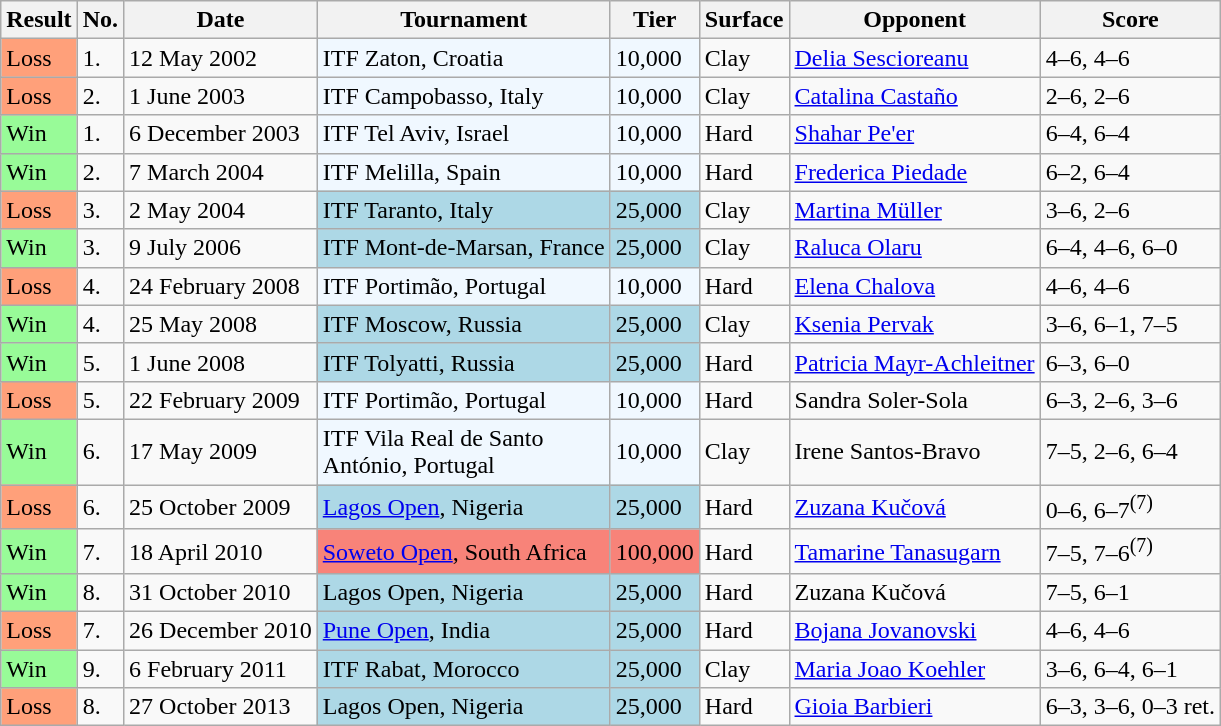<table class="sortable wikitable">
<tr>
<th>Result</th>
<th class="unsortable">No.</th>
<th>Date</th>
<th>Tournament</th>
<th>Tier</th>
<th>Surface</th>
<th>Opponent</th>
<th class="unsortable">Score</th>
</tr>
<tr>
<td bgcolor="#ffa07a">Loss</td>
<td>1.</td>
<td>12 May 2002</td>
<td bgcolor=f0f8ff>ITF Zaton, Croatia</td>
<td bgcolor=f0f8ff>10,000</td>
<td>Clay</td>
<td> <a href='#'>Delia Sescioreanu</a></td>
<td>4–6, 4–6</td>
</tr>
<tr>
<td bgcolor="#ffa07a">Loss</td>
<td>2.</td>
<td>1 June 2003</td>
<td bgcolor=f0f8ff>ITF Campobasso, Italy</td>
<td bgcolor=f0f8ff>10,000</td>
<td>Clay</td>
<td> <a href='#'>Catalina Castaño</a></td>
<td>2–6, 2–6</td>
</tr>
<tr>
<td style="background:#98FB98;">Win</td>
<td>1.</td>
<td>6 December 2003</td>
<td bgcolor=f0f8ff>ITF Tel Aviv, Israel</td>
<td bgcolor=f0f8ff>10,000</td>
<td>Hard</td>
<td> <a href='#'>Shahar Pe'er</a></td>
<td>6–4, 6–4</td>
</tr>
<tr>
<td style="background:#98FB98;">Win</td>
<td>2.</td>
<td>7 March 2004</td>
<td bgcolor=f0f8ff>ITF Melilla, Spain</td>
<td bgcolor=f0f8ff>10,000</td>
<td>Hard</td>
<td> <a href='#'>Frederica Piedade</a></td>
<td>6–2, 6–4</td>
</tr>
<tr>
<td bgcolor="#ffa07a">Loss</td>
<td>3.</td>
<td>2 May 2004</td>
<td bgcolor=lightblue>ITF Taranto, Italy</td>
<td bgcolor=lightblue>25,000</td>
<td>Clay</td>
<td> <a href='#'>Martina Müller</a></td>
<td>3–6, 2–6</td>
</tr>
<tr>
<td style="background:#98FB98;">Win</td>
<td>3.</td>
<td>9 July 2006</td>
<td bgcolor=lightblue>ITF Mont-de-Marsan, France</td>
<td bgcolor=lightblue>25,000</td>
<td>Clay</td>
<td> <a href='#'>Raluca Olaru</a></td>
<td>6–4, 4–6, 6–0</td>
</tr>
<tr>
<td bgcolor="#ffa07a">Loss</td>
<td>4.</td>
<td>24 February 2008</td>
<td bgcolor=f0f8ff>ITF Portimão, Portugal</td>
<td bgcolor=f0f8ff>10,000</td>
<td>Hard</td>
<td> <a href='#'>Elena Chalova</a></td>
<td>4–6, 4–6</td>
</tr>
<tr>
<td style="background:#98FB98;">Win</td>
<td>4.</td>
<td>25 May 2008</td>
<td bgcolor=lightblue>ITF Moscow, Russia</td>
<td bgcolor=lightblue>25,000</td>
<td>Clay</td>
<td> <a href='#'>Ksenia Pervak</a></td>
<td>3–6, 6–1, 7–5</td>
</tr>
<tr>
<td style="background:#98FB98;">Win</td>
<td>5.</td>
<td>1 June 2008</td>
<td bgcolor=lightblue>ITF Tolyatti, Russia</td>
<td bgcolor=lightblue>25,000</td>
<td>Hard</td>
<td> <a href='#'>Patricia Mayr-Achleitner</a></td>
<td>6–3, 6–0</td>
</tr>
<tr>
<td bgcolor="#ffa07a">Loss</td>
<td>5.</td>
<td>22 February 2009</td>
<td bgcolor=f0f8ff>ITF Portimão, Portugal</td>
<td bgcolor=f0f8ff>10,000</td>
<td>Hard</td>
<td> Sandra Soler-Sola</td>
<td>6–3, 2–6, 3–6</td>
</tr>
<tr>
<td style="background:#98FB98;">Win</td>
<td>6.</td>
<td>17 May 2009</td>
<td bgcolor=f0f8ff>ITF Vila Real de Santo <br>António, Portugal</td>
<td bgcolor=f0f8ff>10,000</td>
<td>Clay</td>
<td> Irene Santos-Bravo</td>
<td>7–5, 2–6, 6–4</td>
</tr>
<tr>
<td bgcolor="#ffa07a">Loss</td>
<td>6.</td>
<td>25 October 2009</td>
<td bgcolor=lightblue><a href='#'>Lagos Open</a>, Nigeria</td>
<td bgcolor=lightblue>25,000</td>
<td>Hard</td>
<td> <a href='#'>Zuzana Kučová</a></td>
<td>0–6, 6–7<sup>(7)</sup></td>
</tr>
<tr>
<td style="background:#98FB98;">Win</td>
<td>7.</td>
<td>18 April 2010</td>
<td bgcolor=f88379><a href='#'>Soweto Open</a>, South Africa</td>
<td bgcolor=f88379>100,000</td>
<td>Hard</td>
<td> <a href='#'>Tamarine Tanasugarn</a></td>
<td>7–5, 7–6<sup>(7)</sup></td>
</tr>
<tr>
<td style="background:#98FB98;">Win</td>
<td>8.</td>
<td>31 October 2010</td>
<td bgcolor=lightblue>Lagos Open, Nigeria</td>
<td bgcolor=lightblue>25,000</td>
<td>Hard</td>
<td> Zuzana Kučová</td>
<td>7–5, 6–1</td>
</tr>
<tr>
<td bgcolor="#ffa07a">Loss</td>
<td>7.</td>
<td>26 December 2010</td>
<td bgcolor=lightblue><a href='#'>Pune Open</a>, India</td>
<td bgcolor=lightblue>25,000</td>
<td>Hard</td>
<td> <a href='#'>Bojana Jovanovski</a></td>
<td>4–6, 4–6</td>
</tr>
<tr>
<td style="background:#98FB98;">Win</td>
<td>9.</td>
<td>6 February 2011</td>
<td bgcolor=lightblue>ITF Rabat, Morocco</td>
<td bgcolor=lightblue>25,000</td>
<td>Clay</td>
<td> <a href='#'>Maria Joao Koehler</a></td>
<td>3–6, 6–4, 6–1</td>
</tr>
<tr>
<td bgcolor="#ffa07a">Loss</td>
<td>8.</td>
<td>27 October 2013</td>
<td bgcolor=lightblue>Lagos Open, Nigeria</td>
<td bgcolor=lightblue>25,000</td>
<td>Hard</td>
<td> <a href='#'>Gioia Barbieri</a></td>
<td>6–3, 3–6, 0–3 ret.</td>
</tr>
</table>
